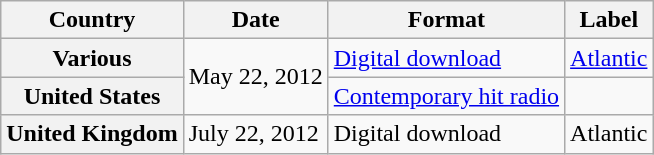<table class="wikitable plainrowheaders">
<tr>
<th scope="col">Country</th>
<th scope="col">Date</th>
<th scope="col">Format</th>
<th scope="col">Label</th>
</tr>
<tr>
<th scope="row">Various</th>
<td rowspan="2">May 22, 2012</td>
<td><a href='#'>Digital download</a></td>
<td><a href='#'>Atlantic</a></td>
</tr>
<tr>
<th scope="row">United States</th>
<td><a href='#'>Contemporary hit radio</a></td>
<td></td>
</tr>
<tr>
<th scope="row">United Kingdom</th>
<td>July 22, 2012</td>
<td>Digital download</td>
<td>Atlantic</td>
</tr>
</table>
